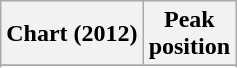<table class="wikitable sortable plainrowheaders">
<tr>
<th>Chart (2012)</th>
<th>Peak<br>position</th>
</tr>
<tr>
</tr>
<tr>
</tr>
</table>
